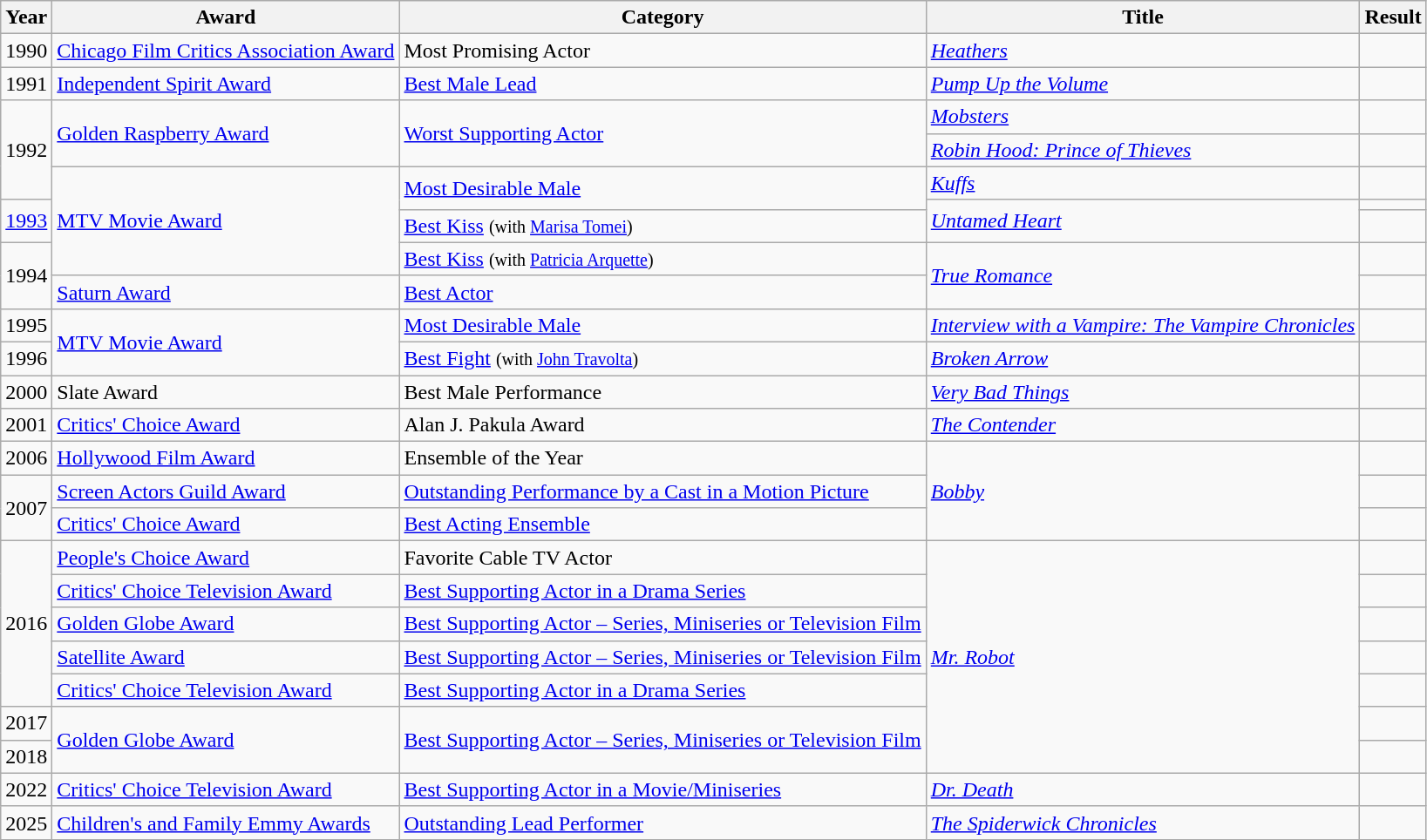<table class = "wikitable sortable">
<tr>
<th>Year</th>
<th>Award</th>
<th>Category</th>
<th>Title</th>
<th>Result</th>
</tr>
<tr>
<td>1990</td>
<td><a href='#'>Chicago Film Critics Association Award</a></td>
<td>Most Promising Actor</td>
<td><em><a href='#'>Heathers</a></em></td>
<td></td>
</tr>
<tr>
<td>1991</td>
<td><a href='#'>Independent Spirit Award</a></td>
<td><a href='#'>Best Male Lead</a></td>
<td><em><a href='#'>Pump Up the Volume</a></em></td>
<td></td>
</tr>
<tr>
<td rowspan="3">1992</td>
<td rowspan="2"><a href='#'>Golden Raspberry Award</a></td>
<td rowspan="2"><a href='#'>Worst Supporting Actor</a></td>
<td><em><a href='#'>Mobsters</a></em></td>
<td></td>
</tr>
<tr>
<td><em><a href='#'>Robin Hood: Prince of Thieves</a></em></td>
<td></td>
</tr>
<tr>
<td rowspan="4"><a href='#'>MTV Movie Award</a></td>
<td rowspan="2"><a href='#'>Most Desirable Male</a></td>
<td><em><a href='#'>Kuffs</a></em></td>
<td></td>
</tr>
<tr>
<td rowspan="2"><a href='#'>1993</a></td>
<td rowspan="2"><em><a href='#'>Untamed Heart</a></em></td>
<td></td>
</tr>
<tr>
<td><a href='#'>Best Kiss</a> <small>(with <a href='#'>Marisa Tomei</a>)</small></td>
<td></td>
</tr>
<tr>
<td rowspan="2">1994</td>
<td><a href='#'>Best Kiss</a> <small>(with <a href='#'>Patricia Arquette</a>)</small></td>
<td rowspan="2"><em><a href='#'>True Romance</a></em></td>
<td></td>
</tr>
<tr>
<td><a href='#'>Saturn Award</a></td>
<td><a href='#'>Best Actor</a></td>
<td></td>
</tr>
<tr>
<td>1995</td>
<td rowspan="2"><a href='#'>MTV Movie Award</a></td>
<td><a href='#'>Most Desirable Male</a></td>
<td><em><a href='#'>Interview with a Vampire: The Vampire Chronicles</a></em></td>
<td></td>
</tr>
<tr>
<td>1996</td>
<td><a href='#'>Best Fight</a> <small>(with <a href='#'>John Travolta</a>)</small></td>
<td><em><a href='#'>Broken Arrow</a></em></td>
<td></td>
</tr>
<tr>
<td>2000</td>
<td>Slate Award</td>
<td>Best Male Performance</td>
<td><em><a href='#'>Very Bad Things</a></em></td>
<td></td>
</tr>
<tr>
<td>2001</td>
<td><a href='#'>Critics' Choice Award</a></td>
<td>Alan J. Pakula Award</td>
<td><em><a href='#'>The Contender</a></em></td>
<td></td>
</tr>
<tr>
<td>2006</td>
<td><a href='#'>Hollywood Film Award</a></td>
<td>Ensemble of the Year</td>
<td rowspan="3"><em><a href='#'>Bobby</a></em></td>
<td></td>
</tr>
<tr>
<td rowspan="2">2007</td>
<td><a href='#'>Screen Actors Guild Award</a></td>
<td><a href='#'>Outstanding Performance by a Cast in a Motion Picture</a></td>
<td></td>
</tr>
<tr>
<td><a href='#'>Critics' Choice Award</a></td>
<td><a href='#'>Best Acting Ensemble</a></td>
<td></td>
</tr>
<tr>
<td rowspan="5">2016</td>
<td><a href='#'>People's Choice Award</a></td>
<td>Favorite Cable TV Actor</td>
<td rowspan="7"><em><a href='#'>Mr. Robot</a></em></td>
<td></td>
</tr>
<tr>
<td><a href='#'>Critics' Choice Television Award</a></td>
<td><a href='#'>Best Supporting Actor in a Drama Series</a></td>
<td></td>
</tr>
<tr>
<td><a href='#'>Golden Globe Award</a></td>
<td><a href='#'>Best Supporting Actor – Series, Miniseries or Television Film</a></td>
<td></td>
</tr>
<tr>
<td><a href='#'>Satellite Award</a></td>
<td><a href='#'>Best Supporting Actor – Series, Miniseries or Television Film</a></td>
<td></td>
</tr>
<tr>
<td><a href='#'>Critics' Choice Television Award</a></td>
<td><a href='#'>Best Supporting Actor in a Drama Series</a></td>
<td></td>
</tr>
<tr>
<td>2017</td>
<td rowspan="2"><a href='#'>Golden Globe Award</a></td>
<td rowspan="2"><a href='#'>Best Supporting Actor – Series, Miniseries or Television Film</a></td>
<td></td>
</tr>
<tr>
<td>2018</td>
<td></td>
</tr>
<tr>
<td>2022</td>
<td><a href='#'>Critics' Choice Television Award</a></td>
<td><a href='#'>Best Supporting Actor in a Movie/Miniseries</a></td>
<td><em><a href='#'>Dr. Death</a></em></td>
<td></td>
</tr>
<tr>
<td>2025</td>
<td><a href='#'>Children's and Family Emmy Awards</a></td>
<td><a href='#'> Outstanding Lead Performer</a></td>
<td><em><a href='#'>The Spiderwick Chronicles</a></em></td>
<td></td>
</tr>
</table>
